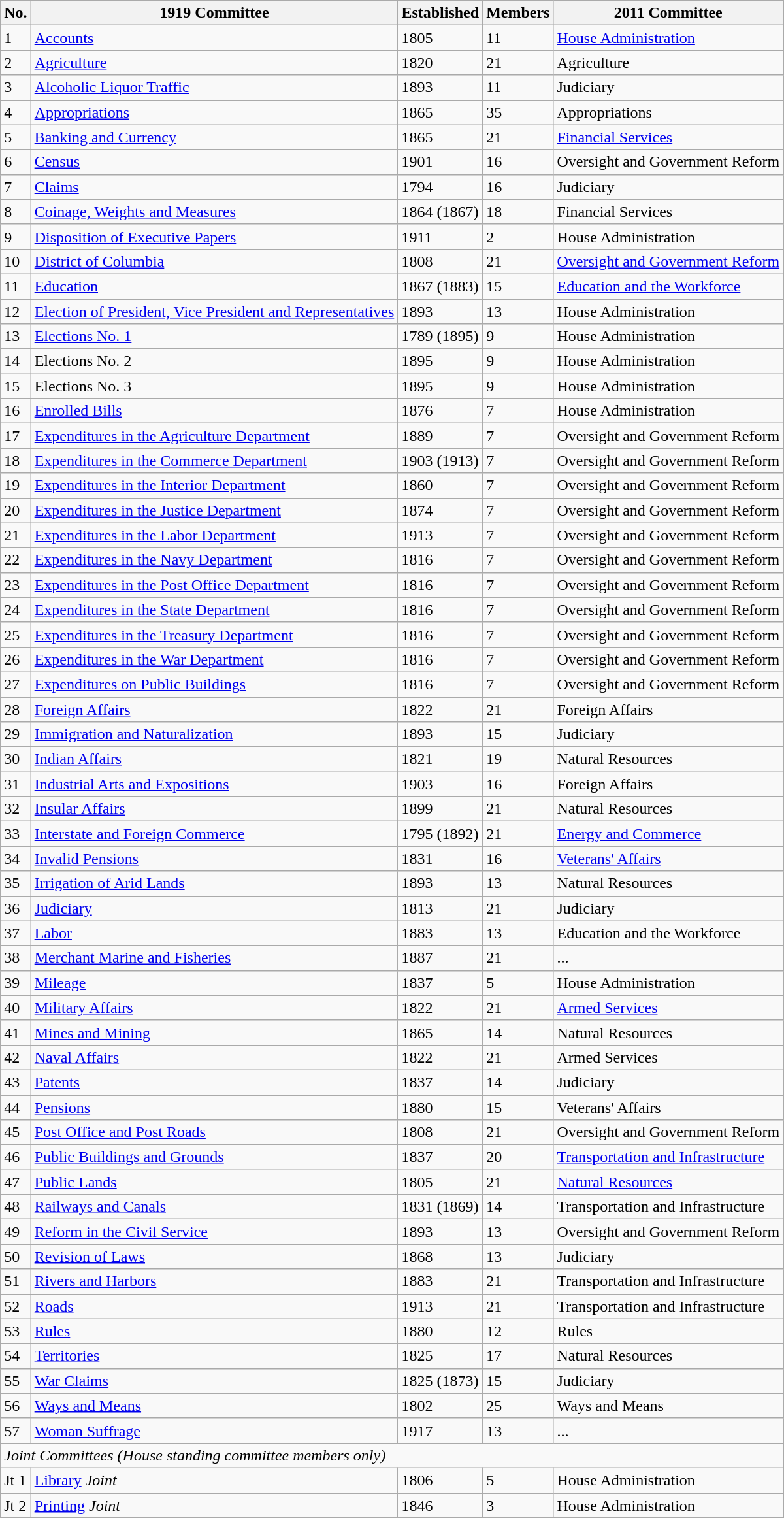<table class="wikitable">
<tr valign=bottom>
<th>No.</th>
<th>1919 Committee</th>
<th>Established</th>
<th>Members</th>
<th>2011 Committee</th>
</tr>
<tr>
<td>1</td>
<td><a href='#'>Accounts</a></td>
<td>1805</td>
<td>11</td>
<td><a href='#'>House Administration</a></td>
</tr>
<tr>
<td>2</td>
<td><a href='#'>Agriculture</a></td>
<td>1820</td>
<td>21</td>
<td>Agriculture</td>
</tr>
<tr>
<td>3</td>
<td><a href='#'>Alcoholic Liquor Traffic</a></td>
<td>1893</td>
<td>11</td>
<td>Judiciary</td>
</tr>
<tr>
<td>4</td>
<td><a href='#'>Appropriations</a></td>
<td>1865</td>
<td>35</td>
<td>Appropriations</td>
</tr>
<tr>
<td>5</td>
<td><a href='#'>Banking and Currency</a></td>
<td>1865</td>
<td>21</td>
<td><a href='#'>Financial Services</a></td>
</tr>
<tr>
<td>6</td>
<td><a href='#'>Census</a></td>
<td>1901</td>
<td>16</td>
<td>Oversight and Government Reform</td>
</tr>
<tr>
<td>7</td>
<td><a href='#'>Claims</a></td>
<td>1794</td>
<td>16</td>
<td>Judiciary</td>
</tr>
<tr>
<td>8</td>
<td><a href='#'>Coinage, Weights and Measures</a></td>
<td>1864 (1867)</td>
<td>18</td>
<td>Financial Services</td>
</tr>
<tr>
<td>9</td>
<td><a href='#'>Disposition of Executive Papers</a></td>
<td>1911</td>
<td>2</td>
<td>House Administration</td>
</tr>
<tr>
<td>10</td>
<td><a href='#'>District of Columbia</a></td>
<td>1808</td>
<td>21</td>
<td><a href='#'>Oversight and Government Reform</a></td>
</tr>
<tr>
<td>11</td>
<td><a href='#'>Education</a></td>
<td>1867 (1883)</td>
<td>15</td>
<td><a href='#'>Education and the Workforce</a></td>
</tr>
<tr>
<td>12</td>
<td><a href='#'>Election of President, Vice President and Representatives</a></td>
<td>1893</td>
<td>13</td>
<td>House Administration</td>
</tr>
<tr>
<td>13</td>
<td><a href='#'>Elections No. 1</a></td>
<td>1789 (1895)</td>
<td>9</td>
<td>House Administration</td>
</tr>
<tr>
<td>14</td>
<td>Elections No. 2</td>
<td>1895</td>
<td>9</td>
<td>House Administration</td>
</tr>
<tr>
<td>15</td>
<td>Elections No. 3</td>
<td>1895</td>
<td>9</td>
<td>House Administration</td>
</tr>
<tr>
<td>16</td>
<td><a href='#'>Enrolled Bills</a></td>
<td>1876</td>
<td>7</td>
<td>House Administration</td>
</tr>
<tr>
<td>17</td>
<td><a href='#'>Expenditures in the Agriculture Department</a></td>
<td>1889</td>
<td>7</td>
<td>Oversight and Government Reform</td>
</tr>
<tr>
<td>18</td>
<td><a href='#'>Expenditures in the Commerce Department</a></td>
<td>1903 (1913)</td>
<td>7</td>
<td>Oversight and Government Reform</td>
</tr>
<tr>
<td>19</td>
<td><a href='#'>Expenditures in the Interior Department</a></td>
<td>1860</td>
<td>7</td>
<td>Oversight and Government Reform</td>
</tr>
<tr>
<td>20</td>
<td><a href='#'>Expenditures in the Justice Department</a></td>
<td>1874</td>
<td>7</td>
<td>Oversight and Government Reform</td>
</tr>
<tr>
<td>21</td>
<td><a href='#'>Expenditures in the Labor Department</a></td>
<td>1913</td>
<td>7</td>
<td>Oversight and Government Reform</td>
</tr>
<tr>
<td>22</td>
<td><a href='#'>Expenditures in the Navy Department</a></td>
<td>1816</td>
<td>7</td>
<td>Oversight and Government Reform</td>
</tr>
<tr>
<td>23</td>
<td><a href='#'>Expenditures in the Post Office Department</a></td>
<td>1816</td>
<td>7</td>
<td>Oversight and Government Reform</td>
</tr>
<tr>
<td>24</td>
<td><a href='#'>Expenditures in the State Department</a></td>
<td>1816</td>
<td>7</td>
<td>Oversight and Government Reform</td>
</tr>
<tr>
<td>25</td>
<td><a href='#'>Expenditures in the Treasury Department</a></td>
<td>1816</td>
<td>7</td>
<td>Oversight and Government Reform</td>
</tr>
<tr>
<td>26</td>
<td><a href='#'>Expenditures in the War Department</a></td>
<td>1816</td>
<td>7</td>
<td>Oversight and Government Reform</td>
</tr>
<tr>
<td>27</td>
<td><a href='#'>Expenditures on Public Buildings</a></td>
<td>1816</td>
<td>7</td>
<td>Oversight and Government Reform</td>
</tr>
<tr>
<td>28</td>
<td><a href='#'>Foreign Affairs</a></td>
<td>1822</td>
<td>21</td>
<td>Foreign Affairs</td>
</tr>
<tr>
<td>29</td>
<td><a href='#'>Immigration and Naturalization</a></td>
<td>1893</td>
<td>15</td>
<td>Judiciary</td>
</tr>
<tr>
<td>30</td>
<td><a href='#'>Indian Affairs</a></td>
<td>1821</td>
<td>19</td>
<td>Natural Resources</td>
</tr>
<tr>
<td>31</td>
<td><a href='#'>Industrial Arts and Expositions</a></td>
<td>1903</td>
<td>16</td>
<td>Foreign Affairs</td>
</tr>
<tr>
<td>32</td>
<td><a href='#'>Insular Affairs</a></td>
<td>1899</td>
<td>21</td>
<td>Natural Resources</td>
</tr>
<tr>
<td>33</td>
<td><a href='#'>Interstate and Foreign Commerce</a></td>
<td>1795 (1892)</td>
<td>21</td>
<td><a href='#'>Energy and Commerce</a></td>
</tr>
<tr>
<td>34</td>
<td><a href='#'>Invalid Pensions</a></td>
<td>1831</td>
<td>16</td>
<td><a href='#'>Veterans' Affairs</a></td>
</tr>
<tr>
<td>35</td>
<td><a href='#'>Irrigation of Arid Lands</a></td>
<td>1893</td>
<td>13</td>
<td>Natural Resources</td>
</tr>
<tr>
<td>36</td>
<td><a href='#'>Judiciary</a></td>
<td>1813</td>
<td>21</td>
<td>Judiciary</td>
</tr>
<tr>
<td>37</td>
<td><a href='#'>Labor</a></td>
<td>1883</td>
<td>13</td>
<td>Education and the Workforce</td>
</tr>
<tr>
<td>38</td>
<td><a href='#'>Merchant Marine and Fisheries</a></td>
<td>1887</td>
<td>21</td>
<td>...</td>
</tr>
<tr>
<td>39</td>
<td><a href='#'>Mileage</a></td>
<td>1837</td>
<td>5</td>
<td>House Administration</td>
</tr>
<tr>
<td>40</td>
<td><a href='#'>Military Affairs</a></td>
<td>1822</td>
<td>21</td>
<td><a href='#'>Armed Services</a></td>
</tr>
<tr>
<td>41</td>
<td><a href='#'>Mines and Mining</a></td>
<td>1865</td>
<td>14</td>
<td>Natural Resources</td>
</tr>
<tr>
<td>42</td>
<td><a href='#'>Naval Affairs</a></td>
<td>1822</td>
<td>21</td>
<td>Armed Services</td>
</tr>
<tr>
<td>43</td>
<td><a href='#'>Patents</a></td>
<td>1837</td>
<td>14</td>
<td>Judiciary</td>
</tr>
<tr>
<td>44</td>
<td><a href='#'>Pensions</a></td>
<td>1880</td>
<td>15</td>
<td>Veterans' Affairs</td>
</tr>
<tr>
<td>45</td>
<td><a href='#'>Post Office and Post Roads</a></td>
<td>1808</td>
<td>21</td>
<td>Oversight and Government Reform</td>
</tr>
<tr>
<td>46</td>
<td><a href='#'>Public Buildings and Grounds</a></td>
<td>1837</td>
<td>20</td>
<td><a href='#'>Transportation and Infrastructure</a></td>
</tr>
<tr>
<td>47</td>
<td><a href='#'>Public Lands</a></td>
<td>1805</td>
<td>21</td>
<td><a href='#'>Natural Resources</a></td>
</tr>
<tr>
<td>48</td>
<td><a href='#'>Railways and Canals</a></td>
<td>1831 (1869)</td>
<td>14</td>
<td>Transportation and Infrastructure</td>
</tr>
<tr>
<td>49</td>
<td><a href='#'>Reform in the Civil Service</a></td>
<td>1893</td>
<td>13</td>
<td>Oversight and Government Reform</td>
</tr>
<tr>
<td>50</td>
<td><a href='#'>Revision of Laws</a></td>
<td>1868</td>
<td>13</td>
<td>Judiciary</td>
</tr>
<tr>
<td>51</td>
<td><a href='#'>Rivers and Harbors</a></td>
<td>1883</td>
<td>21</td>
<td>Transportation and Infrastructure</td>
</tr>
<tr>
<td>52</td>
<td><a href='#'>Roads</a></td>
<td>1913</td>
<td>21</td>
<td>Transportation and Infrastructure</td>
</tr>
<tr>
<td>53</td>
<td><a href='#'>Rules</a></td>
<td>1880</td>
<td>12</td>
<td>Rules</td>
</tr>
<tr>
<td>54</td>
<td><a href='#'>Territories</a></td>
<td>1825</td>
<td>17</td>
<td>Natural Resources</td>
</tr>
<tr>
<td>55</td>
<td><a href='#'>War Claims</a></td>
<td>1825 (1873)</td>
<td>15</td>
<td>Judiciary</td>
</tr>
<tr>
<td>56</td>
<td><a href='#'>Ways and Means</a></td>
<td>1802</td>
<td>25</td>
<td>Ways and Means</td>
</tr>
<tr>
<td>57</td>
<td><a href='#'>Woman Suffrage</a></td>
<td>1917</td>
<td>13</td>
<td>...</td>
</tr>
<tr>
<td colspan="5"><em>Joint Committees (House standing committee members only)</em></td>
</tr>
<tr>
<td>Jt 1</td>
<td><a href='#'>Library</a> <em>Joint</em></td>
<td>1806</td>
<td>5</td>
<td>House Administration</td>
</tr>
<tr>
<td>Jt 2</td>
<td><a href='#'>Printing</a> <em>Joint</em></td>
<td>1846</td>
<td>3</td>
<td>House Administration</td>
</tr>
<tr>
</tr>
</table>
